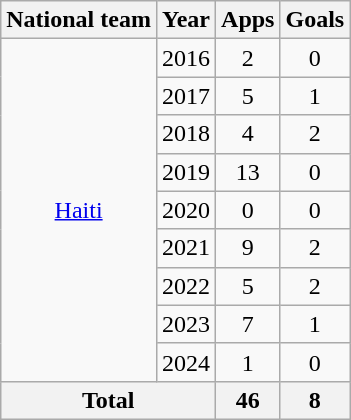<table class="wikitable" style="text-align:center">
<tr>
<th>National team</th>
<th>Year</th>
<th>Apps</th>
<th>Goals</th>
</tr>
<tr>
<td rowspan="9"><a href='#'>Haiti</a></td>
<td>2016</td>
<td>2</td>
<td>0</td>
</tr>
<tr>
<td>2017</td>
<td>5</td>
<td>1</td>
</tr>
<tr>
<td>2018</td>
<td>4</td>
<td>2</td>
</tr>
<tr>
<td>2019</td>
<td>13</td>
<td>0</td>
</tr>
<tr>
<td>2020</td>
<td>0</td>
<td>0</td>
</tr>
<tr>
<td>2021</td>
<td>9</td>
<td>2</td>
</tr>
<tr>
<td>2022</td>
<td>5</td>
<td>2</td>
</tr>
<tr>
<td>2023</td>
<td>7</td>
<td>1</td>
</tr>
<tr>
<td>2024</td>
<td>1</td>
<td>0</td>
</tr>
<tr>
<th colspan="2">Total</th>
<th>46</th>
<th>8</th>
</tr>
</table>
